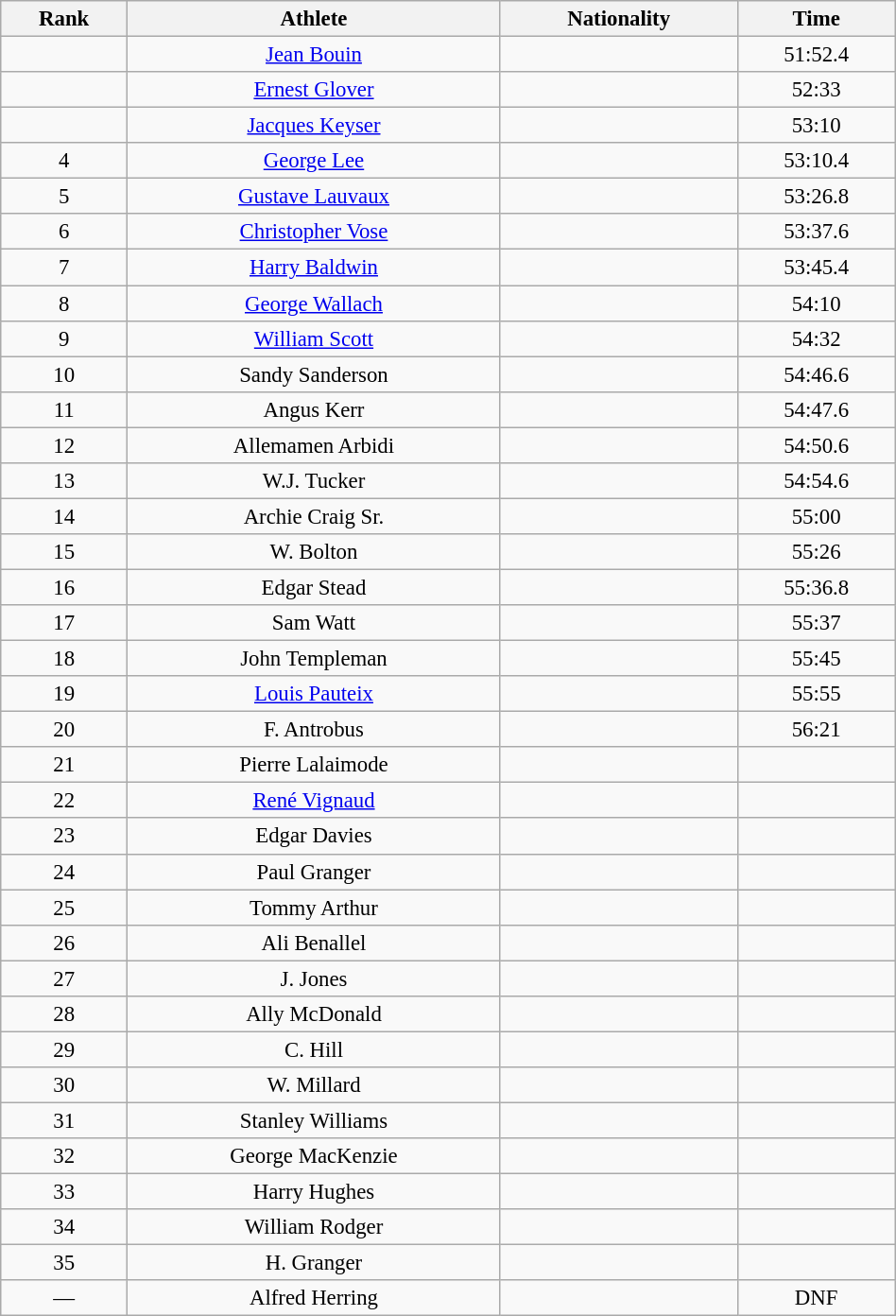<table class="wikitable sortable" style=" text-align:center; font-size:95%;" width="50%">
<tr>
<th>Rank</th>
<th>Athlete</th>
<th>Nationality</th>
<th>Time</th>
</tr>
<tr>
<td align=center></td>
<td><a href='#'>Jean Bouin</a></td>
<td></td>
<td>51:52.4</td>
</tr>
<tr>
<td align=center></td>
<td><a href='#'>Ernest Glover</a></td>
<td></td>
<td>52:33</td>
</tr>
<tr>
<td align=center></td>
<td><a href='#'>Jacques Keyser</a></td>
<td></td>
<td>53:10</td>
</tr>
<tr>
<td align=center>4</td>
<td><a href='#'>George Lee</a></td>
<td></td>
<td>53:10.4</td>
</tr>
<tr>
<td align=center>5</td>
<td><a href='#'>Gustave Lauvaux</a></td>
<td></td>
<td>53:26.8</td>
</tr>
<tr>
<td align=center>6</td>
<td><a href='#'>Christopher Vose</a></td>
<td></td>
<td>53:37.6</td>
</tr>
<tr>
<td align=center>7</td>
<td><a href='#'>Harry Baldwin</a></td>
<td></td>
<td>53:45.4</td>
</tr>
<tr>
<td align=center>8</td>
<td><a href='#'>George Wallach</a></td>
<td></td>
<td>54:10</td>
</tr>
<tr>
<td align=center>9</td>
<td><a href='#'>William Scott</a></td>
<td></td>
<td>54:32</td>
</tr>
<tr>
<td align=center>10</td>
<td>Sandy Sanderson</td>
<td></td>
<td>54:46.6</td>
</tr>
<tr>
<td align=center>11</td>
<td>Angus Kerr</td>
<td></td>
<td>54:47.6</td>
</tr>
<tr>
<td align=center>12</td>
<td>Allemamen Arbidi</td>
<td></td>
<td>54:50.6</td>
</tr>
<tr>
<td align=center>13</td>
<td>W.J. Tucker</td>
<td></td>
<td>54:54.6</td>
</tr>
<tr>
<td align=center>14</td>
<td>Archie Craig Sr.</td>
<td></td>
<td>55:00</td>
</tr>
<tr>
<td align=center>15</td>
<td>W. Bolton</td>
<td></td>
<td>55:26</td>
</tr>
<tr>
<td align=center>16</td>
<td>Edgar Stead</td>
<td></td>
<td>55:36.8</td>
</tr>
<tr>
<td align=center>17</td>
<td>Sam Watt</td>
<td></td>
<td>55:37</td>
</tr>
<tr>
<td align=center>18</td>
<td>John Templeman</td>
<td></td>
<td>55:45</td>
</tr>
<tr>
<td align=center>19</td>
<td><a href='#'>Louis Pauteix</a></td>
<td></td>
<td>55:55</td>
</tr>
<tr>
<td align=center>20</td>
<td>F. Antrobus</td>
<td></td>
<td>56:21</td>
</tr>
<tr>
<td align=center>21</td>
<td>Pierre Lalaimode</td>
<td></td>
<td></td>
</tr>
<tr>
<td align=center>22</td>
<td><a href='#'>René Vignaud</a></td>
<td></td>
<td></td>
</tr>
<tr>
<td align=center>23</td>
<td>Edgar Davies</td>
<td></td>
<td></td>
</tr>
<tr>
<td align=center>24</td>
<td>Paul Granger</td>
<td></td>
<td></td>
</tr>
<tr>
<td align=center>25</td>
<td>Tommy Arthur</td>
<td></td>
<td></td>
</tr>
<tr>
<td align=center>26</td>
<td>Ali Benallel</td>
<td></td>
<td></td>
</tr>
<tr>
<td align=center>27</td>
<td>J. Jones</td>
<td></td>
<td></td>
</tr>
<tr>
<td align=center>28</td>
<td>Ally McDonald</td>
<td></td>
<td></td>
</tr>
<tr>
<td align=center>29</td>
<td>C. Hill</td>
<td></td>
<td></td>
</tr>
<tr>
<td align=center>30</td>
<td>W. Millard</td>
<td></td>
<td></td>
</tr>
<tr>
<td align=center>31</td>
<td>Stanley Williams</td>
<td></td>
<td></td>
</tr>
<tr>
<td align=center>32</td>
<td>George MacKenzie</td>
<td></td>
<td></td>
</tr>
<tr>
<td align=center>33</td>
<td>Harry Hughes</td>
<td></td>
<td></td>
</tr>
<tr>
<td align=center>34</td>
<td>William Rodger</td>
<td></td>
<td></td>
</tr>
<tr>
<td align=center>35</td>
<td>H. Granger</td>
<td></td>
<td></td>
</tr>
<tr>
<td align=center>—</td>
<td>Alfred Herring</td>
<td></td>
<td>DNF</td>
</tr>
</table>
